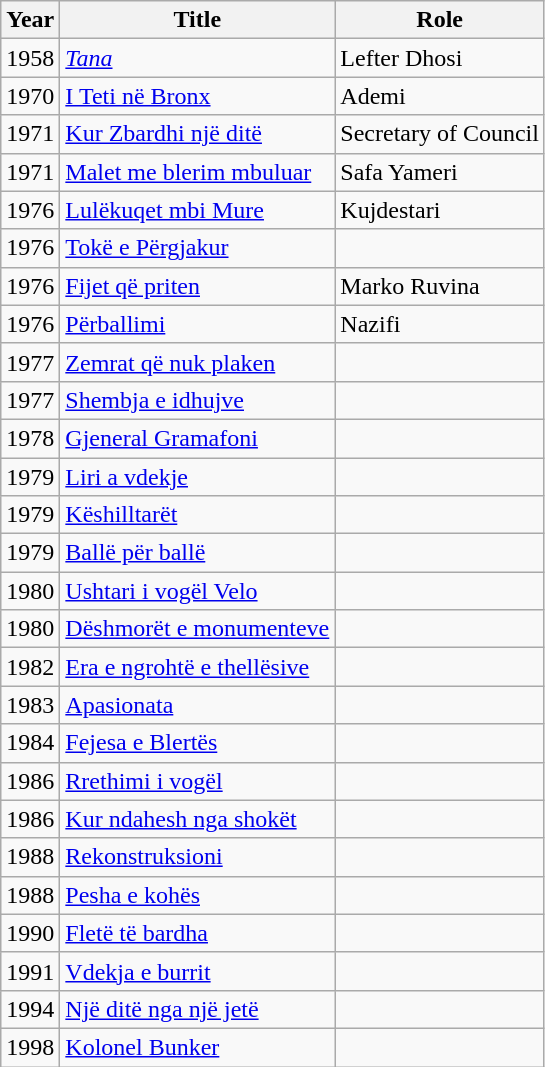<table class="wikitable">
<tr>
<th>Year</th>
<th>Title</th>
<th>Role</th>
</tr>
<tr>
<td>1958</td>
<td><em><a href='#'>Tana</a></em></td>
<td>Lefter Dhosi</td>
</tr>
<tr>
<td>1970</td>
<td><a href='#'>I Teti në Bronx</a></td>
<td>Ademi</td>
</tr>
<tr>
<td>1971</td>
<td><a href='#'>Kur Zbardhi një ditë</a></td>
<td>Secretary of Council</td>
</tr>
<tr>
<td>1971</td>
<td><a href='#'>Malet me blerim mbuluar</a></td>
<td>Safa Yameri</td>
</tr>
<tr>
<td>1976</td>
<td><a href='#'>Lulëkuqet mbi Mure</a></td>
<td>Kujdestari</td>
</tr>
<tr>
<td>1976</td>
<td><a href='#'>Tokë e Përgjakur</a></td>
<td></td>
</tr>
<tr>
<td>1976</td>
<td><a href='#'>Fijet që priten</a></td>
<td>Marko Ruvina</td>
</tr>
<tr>
<td>1976</td>
<td><a href='#'>Përballimi</a></td>
<td>Nazifi</td>
</tr>
<tr>
<td>1977</td>
<td><a href='#'>Zemrat që nuk plaken</a></td>
<td></td>
</tr>
<tr>
<td>1977</td>
<td><a href='#'>Shembja e idhujve</a></td>
<td></td>
</tr>
<tr>
<td>1978</td>
<td><a href='#'>Gjeneral Gramafoni</a></td>
<td></td>
</tr>
<tr>
<td>1979</td>
<td><a href='#'>Liri a vdekje</a></td>
<td></td>
</tr>
<tr>
<td>1979</td>
<td><a href='#'>Këshilltarët</a></td>
<td></td>
</tr>
<tr>
<td>1979</td>
<td><a href='#'>Ballë për ballë</a></td>
<td></td>
</tr>
<tr>
<td>1980</td>
<td><a href='#'>Ushtari i vogël Velo</a></td>
<td></td>
</tr>
<tr>
<td>1980</td>
<td><a href='#'>Dëshmorët e monumenteve</a></td>
<td></td>
</tr>
<tr>
<td>1982</td>
<td><a href='#'>Era e ngrohtë e thellësive</a></td>
<td></td>
</tr>
<tr>
<td>1983</td>
<td><a href='#'>Apasionata</a></td>
<td></td>
</tr>
<tr>
<td>1984</td>
<td><a href='#'>Fejesa e Blertës</a></td>
<td></td>
</tr>
<tr>
<td>1986</td>
<td><a href='#'>Rrethimi i vogël</a></td>
<td></td>
</tr>
<tr>
<td>1986</td>
<td><a href='#'>Kur ndahesh nga shokët</a></td>
<td></td>
</tr>
<tr>
<td>1988</td>
<td><a href='#'>Rekonstruksioni</a></td>
<td></td>
</tr>
<tr>
<td>1988</td>
<td><a href='#'>Pesha e kohës</a></td>
<td></td>
</tr>
<tr>
<td>1990</td>
<td><a href='#'>Fletë të bardha</a></td>
<td></td>
</tr>
<tr>
<td>1991</td>
<td><a href='#'>Vdekja e burrit</a></td>
<td></td>
</tr>
<tr>
<td>1994</td>
<td><a href='#'>Një ditë nga një jetë</a></td>
<td></td>
</tr>
<tr>
<td>1998</td>
<td><a href='#'>Kolonel Bunker</a></td>
<td></td>
</tr>
</table>
